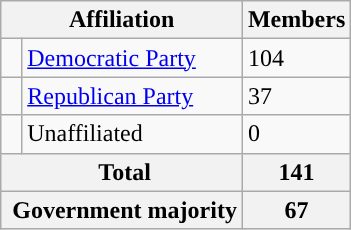<table class="wikitable">
<tr>
<th colspan=2 align="center" valign="top">Affiliation</th>
<th style="vertical-align:top;">Members</th>
</tr>
<tr>
<td style="background-color:"> </td>
<td><a href='#'>Democratic Party</a></td>
<td>104</td>
</tr>
<tr>
<td style="background-color:"> </td>
<td><a href='#'>Republican Party</a></td>
<td>37</td>
</tr>
<tr>
<td></td>
<td>Unaffiliated</td>
<td>0</td>
</tr>
<tr>
<th colspan=2> Total</th>
<th>141</th>
</tr>
<tr>
<th colspan=2> Government majority</th>
<th>67</th>
</tr>
</table>
